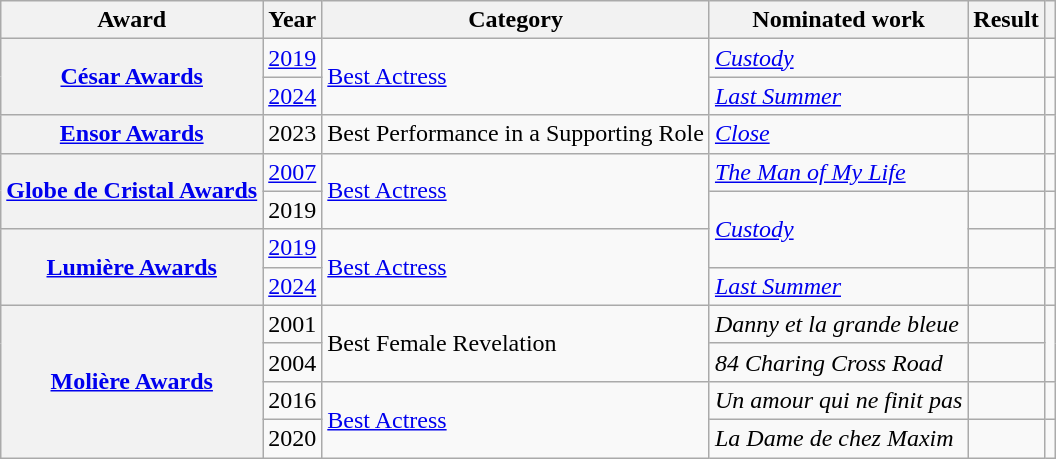<table class="wikitable sortable plainrowheaders">
<tr>
<th scope="col">Award</th>
<th scope="col">Year</th>
<th scope="col">Category</th>
<th scope="col">Nominated work</th>
<th scope="col">Result</th>
<th scope="col" class="unsortable"></th>
</tr>
<tr>
<th rowspan="2" scope="row"><a href='#'>César Awards</a></th>
<td><a href='#'>2019</a></td>
<td rowspan="2"><a href='#'>Best Actress</a></td>
<td><em><a href='#'>Custody</a></em></td>
<td></td>
<td align="center"></td>
</tr>
<tr>
<td><a href='#'>2024</a></td>
<td><em><a href='#'>Last Summer</a></em></td>
<td></td>
<td align="center"></td>
</tr>
<tr>
<th scope="row"><a href='#'>Ensor Awards</a></th>
<td>2023</td>
<td>Best Performance in a Supporting Role</td>
<td><em><a href='#'>Close</a></em></td>
<td></td>
<td align="center"></td>
</tr>
<tr>
<th rowspan="2" scope="row"><a href='#'>Globe de Cristal Awards</a></th>
<td><a href='#'>2007</a></td>
<td rowspan="2"><a href='#'>Best Actress</a></td>
<td><em><a href='#'>The Man of My Life</a></em></td>
<td></td>
<td align="center"></td>
</tr>
<tr>
<td>2019</td>
<td rowspan="2"><em><a href='#'>Custody</a></em></td>
<td></td>
<td align="center"></td>
</tr>
<tr>
<th rowspan="2" scope="row"><a href='#'>Lumière Awards</a></th>
<td><a href='#'>2019</a></td>
<td rowspan="2"><a href='#'>Best Actress</a></td>
<td></td>
<td align="center"></td>
</tr>
<tr>
<td><a href='#'>2024</a></td>
<td><em><a href='#'>Last Summer</a></em></td>
<td></td>
<td align="center"></td>
</tr>
<tr>
<th rowspan="4" scope="row"><a href='#'>Molière Awards</a></th>
<td>2001</td>
<td rowspan="2">Best Female Revelation</td>
<td><em>Danny et la grande bleue</em></td>
<td></td>
<td rowspan="2" align="center"><br></td>
</tr>
<tr>
<td>2004</td>
<td><em>84 Charing Cross Road</em></td>
<td></td>
</tr>
<tr>
<td>2016</td>
<td rowspan="2"><a href='#'>Best Actress</a></td>
<td><em>Un amour qui ne finit pas</em></td>
<td></td>
<td align="center"><br></td>
</tr>
<tr>
<td>2020</td>
<td><em>La Dame de chez Maxim</em></td>
<td></td>
<td align="center"></td>
</tr>
</table>
